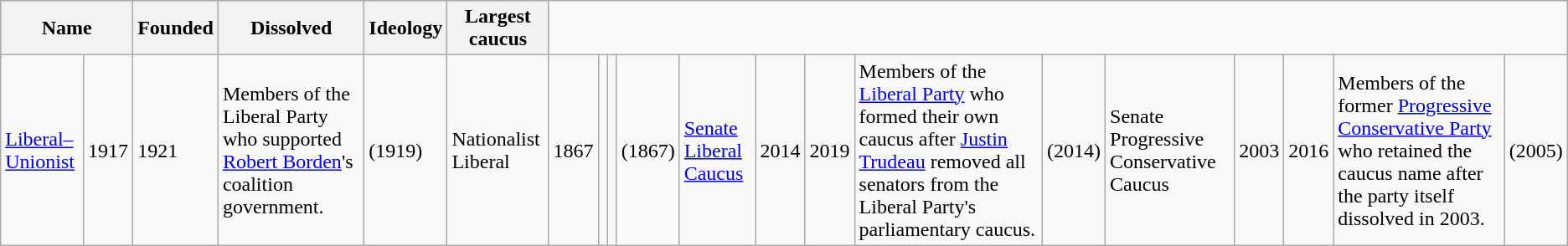<table class="wikitable sortable">
<tr>
<th colspan="2">Name</th>
<th>Founded</th>
<th>Dissolved</th>
<th class="unsortable">Ideology</th>
<th>Largest caucus</th>
</tr>
<tr>
<td><a href='#'>Liberal–Unionist</a></td>
<td>1917</td>
<td>1921</td>
<td>Members of the Liberal Party who supported <a href='#'>Robert Borden</a>'s coalition government.</td>
<td> (1919)<br></td>
<td>Nationalist Liberal</td>
<td>1867</td>
<td></td>
<td></td>
<td> (1867)<br></td>
<td><a href='#'>Senate Liberal Caucus</a> <br><small></small></td>
<td>2014</td>
<td>2019</td>
<td>Members of the <a href='#'>Liberal Party</a> who formed their own caucus after <a href='#'>Justin Trudeau</a> removed all senators from the Liberal Party's parliamentary caucus.</td>
<td> (2014)<br></td>
<td>Senate Progressive Conservative Caucus<br><small></small></td>
<td>2003</td>
<td>2016</td>
<td>Members of the former <a href='#'>Progressive Conservative Party</a> who retained the caucus name after the party itself dissolved in 2003.</td>
<td> (2005)</td>
</tr>
</table>
